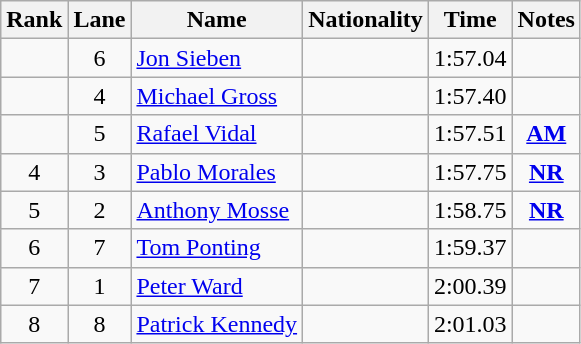<table class="wikitable sortable" style="text-align:center">
<tr>
<th>Rank</th>
<th>Lane</th>
<th>Name</th>
<th>Nationality</th>
<th>Time</th>
<th>Notes</th>
</tr>
<tr>
<td></td>
<td>6</td>
<td align=left><a href='#'>Jon Sieben</a></td>
<td align=left></td>
<td>1:57.04</td>
<td></td>
</tr>
<tr>
<td></td>
<td>4</td>
<td align=left><a href='#'>Michael Gross</a></td>
<td align=left></td>
<td>1:57.40</td>
<td></td>
</tr>
<tr>
<td></td>
<td>5</td>
<td align=left><a href='#'>Rafael Vidal</a></td>
<td align=left></td>
<td>1:57.51</td>
<td><strong><a href='#'>AM</a></strong></td>
</tr>
<tr>
<td>4</td>
<td>3</td>
<td align=left><a href='#'>Pablo Morales</a></td>
<td align=left></td>
<td>1:57.75</td>
<td><strong><a href='#'>NR</a></strong></td>
</tr>
<tr>
<td>5</td>
<td>2</td>
<td align=left><a href='#'>Anthony Mosse</a></td>
<td align=left></td>
<td>1:58.75</td>
<td><strong><a href='#'>NR</a></strong></td>
</tr>
<tr>
<td>6</td>
<td>7</td>
<td align=left><a href='#'>Tom Ponting</a></td>
<td align=left></td>
<td>1:59.37</td>
<td></td>
</tr>
<tr>
<td>7</td>
<td>1</td>
<td align=left><a href='#'>Peter Ward</a></td>
<td align=left></td>
<td>2:00.39</td>
<td></td>
</tr>
<tr>
<td>8</td>
<td>8</td>
<td align=left><a href='#'>Patrick Kennedy</a></td>
<td align=left></td>
<td>2:01.03</td>
<td></td>
</tr>
</table>
